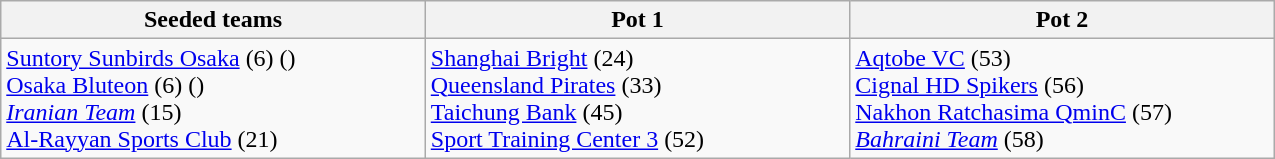<table class="wikitable" width=850>
<tr>
<th width=25%>Seeded teams</th>
<th width=25%>Pot 1</th>
<th width=25%>Pot 2</th>
</tr>
<tr>
<td valign=top> <a href='#'>Suntory Sunbirds Osaka</a> (6)  () <br>  <a href='#'>Osaka Bluteon</a> (6)  () <br>  <em><a href='#'>Iranian Team</a></em> (15) <br>  <a href='#'>Al-Rayyan Sports Club</a> (21)</td>
<td valign=top> <a href='#'>Shanghai Bright</a> (24) <br>  <a href='#'>Queensland Pirates</a> (33) <br>  <a href='#'>Taichung Bank</a> (45) <br>  <a href='#'>Sport Training Center 3</a> (52)</td>
<td valign=top> <a href='#'>Aqtobe VC</a> (53) <br>  <a href='#'>Cignal HD Spikers</a> (56) <br>  <a href='#'>Nakhon Ratchasima QminC</a> (57) <br>  <em><a href='#'>Bahraini Team</a></em> (58)</td>
</tr>
</table>
